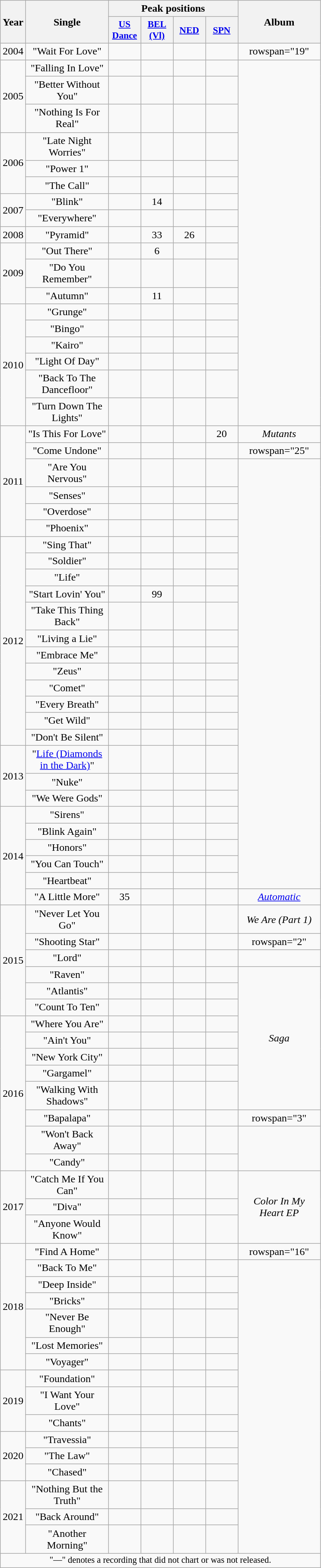<table class="wikitable plainrowheaders" style="text-align:center;">
<tr>
<th align="center" rowspan=2 width="10">Year</th>
<th align="center" rowspan=2 width="120">Single</th>
<th align="center" colspan=4 width="30">Peak positions</th>
<th align="center" rowspan=2 width="120">Album</th>
</tr>
<tr>
<th scope="col" style="width:3em;font-size:90%;"><a href='#'>US Dance</a> <br></th>
<th scope="col" style="width:3em;font-size:90%;"><a href='#'>BEL <br>(Vl)</a> <br></th>
<th scope="col" style="width:3em;font-size:90%;"><a href='#'>NED</a></th>
<th scope="col" style="width:3em;font-size:90%;"><a href='#'>SPN</a></th>
</tr>
<tr>
<td>2004</td>
<td>"Wait For Love"</td>
<td align="center"></td>
<td align="center"></td>
<td align="center"></td>
<td align="center"></td>
<td>rowspan="19" </td>
</tr>
<tr>
<td rowspan="3">2005</td>
<td>"Falling In Love" <br> </td>
<td align="center"></td>
<td align="center"></td>
<td align="center"></td>
<td align="center"></td>
</tr>
<tr>
<td>"Better Without You"</td>
<td align="center"></td>
<td align="center"></td>
<td align="center"></td>
<td align="center"></td>
</tr>
<tr>
<td>"Nothing Is For Real" <br> </td>
<td align="center"></td>
<td align="center"></td>
<td align="center"></td>
<td align="center"></td>
</tr>
<tr>
<td rowspan="3">2006</td>
<td>"Late Night Worries" <br> </td>
<td align="center"></td>
<td align="center"></td>
<td align="center"></td>
<td align="center"></td>
</tr>
<tr>
<td>"Power 1"</td>
<td align="center"></td>
<td align="center"></td>
<td align="center"></td>
<td align="center"></td>
</tr>
<tr>
<td>"The Call" <br> </td>
<td align="center"></td>
<td align="center"></td>
<td align="center"></td>
<td align="center"></td>
</tr>
<tr>
<td align="center" rowspan=2>2007</td>
<td>"Blink"</td>
<td align="center"></td>
<td align="center">14<br></td>
<td align="center"></td>
<td align="center"></td>
</tr>
<tr>
<td>"Everywhere" <br></td>
<td align="center"></td>
<td align="center"></td>
<td align="center"></td>
<td align="center"></td>
</tr>
<tr>
<td align="center" rowspan=1>2008</td>
<td>"Pyramid"</td>
<td align="center"></td>
<td align="center">33<br></td>
<td align="center">26</td>
<td align="center"></td>
</tr>
<tr>
<td align="center" rowspan=3>2009</td>
<td>"Out There" <br> </td>
<td align="center"></td>
<td align="center">6 <br></td>
<td align="center"></td>
<td align="center"></td>
</tr>
<tr>
<td>"Do You Remember" </td>
<td align="center"></td>
<td align="center"></td>
<td align="center"></td>
<td align="center"></td>
</tr>
<tr>
<td>"Autumn"</td>
<td align="center"></td>
<td align="center">11 <br></td>
<td align="center"></td>
<td align="center"></td>
</tr>
<tr>
<td align="center" rowspan=6>2010</td>
<td>"Grunge"</td>
<td align="center"></td>
<td align="center"></td>
<td align="center"></td>
<td align="center"></td>
</tr>
<tr>
<td>"Bingo" <br></td>
<td align="center"></td>
<td align="center"></td>
<td align="center"></td>
<td align="center"></td>
</tr>
<tr>
<td>"Kairo"</td>
<td align="center"></td>
<td align="center"></td>
<td align="center"></td>
<td align="center"></td>
</tr>
<tr>
<td>"Light Of Day" <br></td>
<td align="center"></td>
<td align="center"></td>
<td align="center"></td>
<td align="center"></td>
</tr>
<tr>
<td>"Back To The Dancefloor"</td>
<td align="center"></td>
<td align="center"></td>
<td align="center"></td>
<td align="center"></td>
</tr>
<tr>
<td>"Turn Down The Lights" <br></td>
<td align="center"></td>
<td align="center"></td>
<td align="center"></td>
<td align="center"></td>
</tr>
<tr>
<td align="center" rowspan=6>2011</td>
<td>"Is This For Love"<br></td>
<td align="center"></td>
<td align="center"></td>
<td align="center"></td>
<td align="center">20</td>
<td align="center"><em>Mutants</em></td>
</tr>
<tr>
<td>"Come Undone" <br></td>
<td align="center"></td>
<td align="center"></td>
<td align="center"></td>
<td align="center"></td>
<td>rowspan="25" </td>
</tr>
<tr>
<td>"Are You Nervous"</td>
<td align="center"></td>
<td align="center"></td>
<td align="center"></td>
<td align="center"></td>
</tr>
<tr>
<td>"Senses" <br></td>
<td align="center"></td>
<td align="center"></td>
<td align="center"></td>
<td align="center"></td>
</tr>
<tr>
<td>"Overdose" </td>
<td align="center"></td>
<td align="center"></td>
<td align="center"></td>
<td align="center"></td>
</tr>
<tr>
<td>"Phoenix"</td>
<td align="center"></td>
<td align="center"></td>
<td align="center"></td>
<td align="center"></td>
</tr>
<tr>
<td rowspan="12" align="center">2012</td>
<td>"Sing That"</td>
<td align="center"></td>
<td align="center"></td>
<td align="center"></td>
<td align="center"></td>
</tr>
<tr>
<td>"Soldier"</td>
<td align="center"></td>
<td align="center"></td>
<td align="center"></td>
<td align="center"></td>
</tr>
<tr>
<td>"Life" </td>
<td align="center"></td>
<td align="center"></td>
<td align="center"></td>
<td align="center"></td>
</tr>
<tr>
<td>"Start Lovin' You"</td>
<td align="center"></td>
<td align="center">99 <br></td>
<td align="center"></td>
<td align="center"></td>
</tr>
<tr>
<td>"Take This Thing Back" </td>
<td align="center"></td>
<td align="center"></td>
<td align="center"></td>
<td align="center"></td>
</tr>
<tr>
<td>"Living a Lie" <br></td>
<td align="center"></td>
<td align="center"></td>
<td align="center"></td>
<td align="center"></td>
</tr>
<tr>
<td>"Embrace Me" <br></td>
<td align="center"></td>
<td align="center"></td>
<td align="center"></td>
<td align="center"></td>
</tr>
<tr>
<td>"Zeus"</td>
<td align="center"></td>
<td align="center"></td>
<td align="center"></td>
<td align="center"></td>
</tr>
<tr>
<td>"Comet"</td>
<td align="center"></td>
<td align="center"></td>
<td align="center"></td>
<td align="center"></td>
</tr>
<tr>
<td>"Every Breath" <br></td>
<td align="center"></td>
<td align="center"></td>
<td align="center"></td>
<td align="center"></td>
</tr>
<tr>
<td>"Get Wild"</td>
<td align="center"></td>
<td align="center"></td>
<td align="center"></td>
<td align="center"></td>
</tr>
<tr>
<td>"Don't Be Silent" <br></td>
<td align="center"></td>
<td align="center"></td>
<td align="center"></td>
<td align="center"></td>
</tr>
<tr>
<td rowspan="3" align="center">2013</td>
<td>"<a href='#'>Life (Diamonds in the Dark)</a>" <br></td>
<td align="center"></td>
<td align="center"></td>
<td align="center"></td>
<td align="center"></td>
</tr>
<tr>
<td>"Nuke"</td>
<td align="center"></td>
<td align="center"></td>
<td align="center"></td>
<td align="center"></td>
</tr>
<tr>
<td>"We Were Gods" <br></td>
<td align="center"></td>
<td align="center"></td>
<td align="center"></td>
<td align="center"></td>
</tr>
<tr>
<td rowspan="6" align="center">2014</td>
<td>"Sirens"</td>
<td align="center"></td>
<td align="center"></td>
<td align="center"></td>
<td align="center"></td>
</tr>
<tr>
<td>"Blink Again" <br></td>
<td align="center"></td>
<td align="center"></td>
<td align="center"></td>
<td align="center"></td>
</tr>
<tr>
<td>"Honors" <br></td>
<td align="center"></td>
<td align="center"></td>
<td align="center"></td>
<td align="center"></td>
</tr>
<tr>
<td>"You Can Touch"</td>
<td align="center"></td>
<td align="center"></td>
<td align="center"></td>
<td align="center"></td>
</tr>
<tr>
<td>"Heartbeat" <br></td>
<td align="center"></td>
<td align="center"></td>
<td align="center"></td>
<td align="center"></td>
</tr>
<tr>
<td>"A Little More" <br></td>
<td align="center">35</td>
<td align="center"></td>
<td align="center"></td>
<td align="center"></td>
<td align="center"><em><a href='#'>Automatic</a></em></td>
</tr>
<tr>
<td rowspan="6" align="center">2015</td>
<td>"Never Let You Go" <br></td>
<td align="center"></td>
<td align="center"></td>
<td align="center"></td>
<td align="center"></td>
<td rowspan="1" align="center"><em>We Are (Part 1)</em></td>
</tr>
<tr>
<td>"Shooting Star" <br></td>
<td align="center"></td>
<td align="center"></td>
<td align="center"></td>
<td align="center"></td>
<td>rowspan="2" </td>
</tr>
<tr>
<td>"Lord" <br></td>
<td align="center"></td>
<td align="center"></td>
<td align="center"></td>
<td align="center"></td>
</tr>
<tr>
<td>"Raven" <br></td>
<td align="center"></td>
<td align="center"></td>
<td align="center"></td>
<td align="center"></td>
<td rowspan="8" align="center"><em>Saga</em></td>
</tr>
<tr>
<td>"Atlantis" <br></td>
<td align="center"></td>
<td align="center"></td>
<td align="center"></td>
<td align="center"></td>
</tr>
<tr>
<td>"Count To Ten" <br></td>
<td align="center"></td>
<td align="center"></td>
<td align="center"></td>
<td align="center"></td>
</tr>
<tr>
<td rowspan="8" align="center">2016</td>
<td>"Where You Are" </td>
<td align="center"></td>
<td align="center"></td>
<td align="center"></td>
<td align="center"></td>
</tr>
<tr>
<td>"Ain't You"</td>
<td align="center"></td>
<td align="center"></td>
<td align="center"></td>
<td align="center"></td>
</tr>
<tr>
<td>"New York City" </td>
<td align="center"></td>
<td align="center"></td>
<td align="center"></td>
<td align="center"></td>
</tr>
<tr>
<td>"Gargamel"</td>
<td align="center"></td>
<td align="center"></td>
<td align="center"></td>
<td align="center"></td>
</tr>
<tr>
<td>"Walking With Shadows" </td>
<td align="center"></td>
<td align="center"></td>
<td align="center"></td>
<td align="center"></td>
</tr>
<tr>
<td>"Bapalapa"</td>
<td align="center"></td>
<td align="center"></td>
<td align="center"></td>
<td align="center"></td>
<td>rowspan="3" </td>
</tr>
<tr>
<td>"Won't Back Away" <br> </td>
<td align="center"></td>
<td align="center"></td>
<td align="center"></td>
<td align="center"></td>
</tr>
<tr>
<td>"Candy"</td>
<td align="center"></td>
<td align="center"></td>
<td align="center"></td>
<td align="center"></td>
</tr>
<tr>
<td rowspan="3" align="center">2017</td>
<td>"Catch Me If You Can" <br> </td>
<td align="center"></td>
<td align="center"></td>
<td align="center"></td>
<td align="center"></td>
<td rowspan="3" align="center"><em>Color In My Heart EP</em></td>
</tr>
<tr>
<td>"Diva"</td>
<td align="center"></td>
<td align="center"></td>
<td align="center"></td>
<td align="center"></td>
</tr>
<tr>
<td>"Anyone Would Know"<br></td>
<td align="center"></td>
<td align="center"></td>
<td align="center"></td>
<td align="center"></td>
</tr>
<tr>
<td rowspan="7" align="center">2018</td>
<td>"Find A Home"</td>
<td align="center"></td>
<td align="center"></td>
<td align="center"></td>
<td align="center"></td>
<td>rowspan="16" </td>
</tr>
<tr>
<td>"Back To Me"<br></td>
<td align="center"></td>
<td align="center"></td>
<td align="center"></td>
<td align="center"></td>
</tr>
<tr>
<td>"Deep Inside"</td>
<td align="center"></td>
<td align="center"></td>
<td align="center"></td>
<td align="center"></td>
</tr>
<tr>
<td>"Bricks"</td>
<td></td>
<td></td>
<td></td>
<td></td>
</tr>
<tr>
<td>"Never Be Enough" <br></td>
<td></td>
<td></td>
<td></td>
<td></td>
</tr>
<tr>
<td>"Lost Memories"</td>
<td></td>
<td></td>
<td></td>
<td></td>
</tr>
<tr>
<td>"Voyager"</td>
<td></td>
<td></td>
<td></td>
<td></td>
</tr>
<tr>
<td rowspan="3">2019</td>
<td>"Foundation"</td>
<td></td>
<td></td>
<td></td>
<td></td>
</tr>
<tr>
<td>"I Want Your Love"</td>
<td></td>
<td></td>
<td></td>
<td></td>
</tr>
<tr>
<td>"Chants" <br></td>
<td></td>
<td></td>
<td></td>
<td></td>
</tr>
<tr>
<td rowspan="3">2020</td>
<td>"Travessia" <br></td>
<td></td>
<td></td>
<td></td>
<td></td>
</tr>
<tr>
<td>"The Law" <br></td>
<td></td>
<td></td>
<td></td>
<td></td>
</tr>
<tr>
<td>"Chased"</td>
<td></td>
<td></td>
<td></td>
<td></td>
</tr>
<tr>
<td rowspan="3">2021</td>
<td>"Nothing But the Truth"</td>
<td></td>
<td></td>
<td></td>
<td></td>
</tr>
<tr>
<td>"Back Around" <br></td>
<td></td>
<td></td>
<td></td>
<td></td>
</tr>
<tr>
<td>"Another Morning"</td>
<td></td>
<td></td>
<td></td>
<td></td>
</tr>
<tr>
<td colspan="7" style="font-size:85%">"—" denotes a recording that did not chart or was not released.</td>
</tr>
</table>
